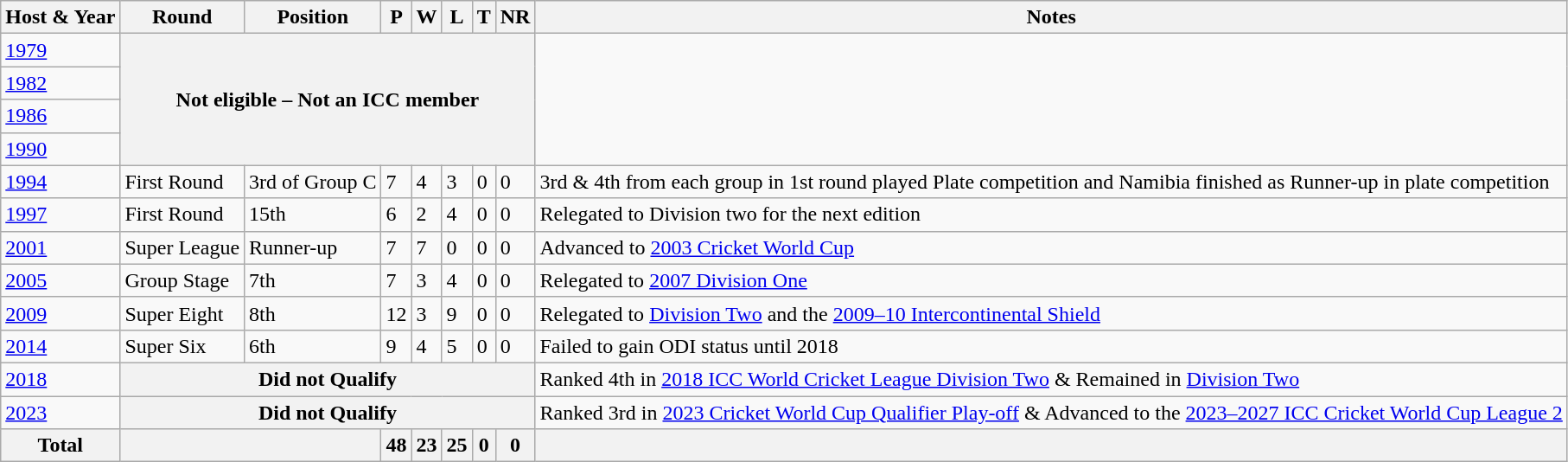<table class="wikitable">
<tr>
<th>Host & Year</th>
<th>Round</th>
<th>Position</th>
<th>P</th>
<th>W</th>
<th>L</th>
<th>T</th>
<th>NR</th>
<th>Notes</th>
</tr>
<tr>
<td><a href='#'>1979</a></td>
<th colspan="7" rowspan="4">Not eligible – Not an ICC member</th>
<td rowspan="4"></td>
</tr>
<tr>
<td><a href='#'>1982</a></td>
</tr>
<tr>
<td><a href='#'>1986</a></td>
</tr>
<tr>
<td><a href='#'>1990</a></td>
</tr>
<tr>
<td><a href='#'>1994</a></td>
<td>First Round</td>
<td>3rd of Group C</td>
<td>7</td>
<td>4</td>
<td>3</td>
<td>0</td>
<td>0</td>
<td>3rd & 4th from each group in 1st round played Plate competition and Namibia finished as Runner-up in plate competition</td>
</tr>
<tr>
<td><a href='#'>1997</a></td>
<td>First Round</td>
<td>15th</td>
<td>6</td>
<td>2</td>
<td>4</td>
<td>0</td>
<td>0</td>
<td>Relegated to Division two for the next edition</td>
</tr>
<tr>
<td><a href='#'>2001</a></td>
<td>Super League</td>
<td>Runner-up</td>
<td>7</td>
<td>7</td>
<td>0</td>
<td>0</td>
<td>0</td>
<td>Advanced to <a href='#'>2003 Cricket World Cup</a></td>
</tr>
<tr>
<td><a href='#'>2005</a></td>
<td>Group Stage</td>
<td>7th</td>
<td>7</td>
<td>3</td>
<td>4</td>
<td>0</td>
<td>0</td>
<td>Relegated to <a href='#'>2007 Division One</a></td>
</tr>
<tr>
<td><a href='#'>2009</a></td>
<td>Super Eight</td>
<td>8th</td>
<td>12</td>
<td>3</td>
<td>9</td>
<td>0</td>
<td>0</td>
<td>Relegated to <a href='#'>Division Two</a> and the <a href='#'>2009–10 Intercontinental Shield</a></td>
</tr>
<tr>
<td><a href='#'>2014</a></td>
<td>Super Six</td>
<td>6th</td>
<td>9</td>
<td>4</td>
<td>5</td>
<td>0</td>
<td>0</td>
<td>Failed to gain ODI status until 2018</td>
</tr>
<tr>
<td><a href='#'>2018</a></td>
<th colspan="7">Did not Qualify</th>
<td>Ranked 4th in <a href='#'>2018 ICC World Cricket League Division Two</a> & Remained in <a href='#'>Division Two</a></td>
</tr>
<tr>
<td><a href='#'>2023</a></td>
<th colspan="7">Did not Qualify</th>
<td>Ranked 3rd in <a href='#'>2023 Cricket World Cup Qualifier Play-off</a> & Advanced to the <a href='#'>2023–2027 ICC Cricket World Cup League 2</a></td>
</tr>
<tr>
<th>Total</th>
<th colspan="2"></th>
<th>48</th>
<th>23</th>
<th>25</th>
<th>0</th>
<th>0</th>
<th></th>
</tr>
</table>
